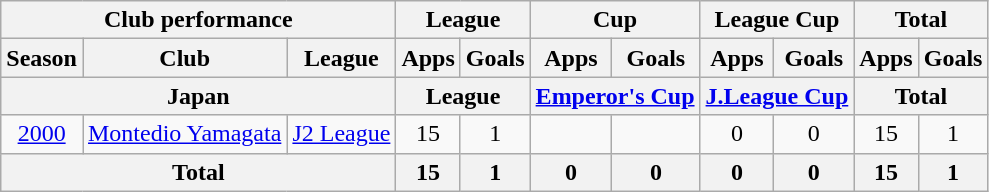<table class="wikitable" style="text-align:center;">
<tr>
<th colspan=3>Club performance</th>
<th colspan=2>League</th>
<th colspan=2>Cup</th>
<th colspan=2>League Cup</th>
<th colspan=2>Total</th>
</tr>
<tr>
<th>Season</th>
<th>Club</th>
<th>League</th>
<th>Apps</th>
<th>Goals</th>
<th>Apps</th>
<th>Goals</th>
<th>Apps</th>
<th>Goals</th>
<th>Apps</th>
<th>Goals</th>
</tr>
<tr>
<th colspan=3>Japan</th>
<th colspan=2>League</th>
<th colspan=2><a href='#'>Emperor's Cup</a></th>
<th colspan=2><a href='#'>J.League Cup</a></th>
<th colspan=2>Total</th>
</tr>
<tr>
<td><a href='#'>2000</a></td>
<td><a href='#'>Montedio Yamagata</a></td>
<td><a href='#'>J2 League</a></td>
<td>15</td>
<td>1</td>
<td></td>
<td></td>
<td>0</td>
<td>0</td>
<td>15</td>
<td>1</td>
</tr>
<tr>
<th colspan=3>Total</th>
<th>15</th>
<th>1</th>
<th>0</th>
<th>0</th>
<th>0</th>
<th>0</th>
<th>15</th>
<th>1</th>
</tr>
</table>
